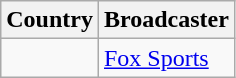<table class="wikitable">
<tr>
<th align=center>Country</th>
<th align=center>Broadcaster</th>
</tr>
<tr>
<td></td>
<td><a href='#'>Fox Sports</a></td>
</tr>
</table>
